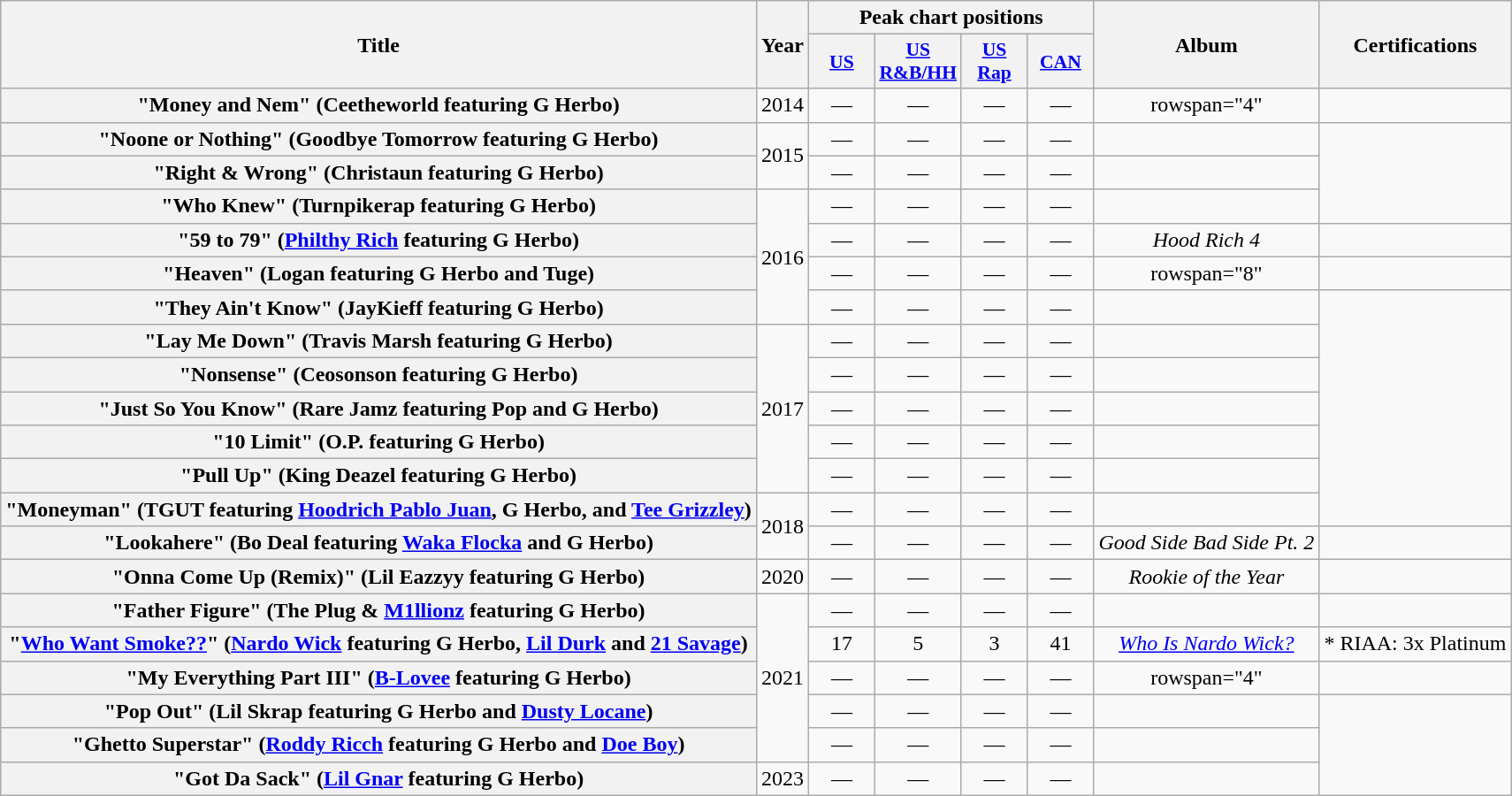<table class="wikitable plainrowheaders" style="text-align:center;">
<tr>
<th scope="col" rowspan="2">Title</th>
<th scope="col" rowspan="2">Year</th>
<th scope="col" colspan="4">Peak chart positions</th>
<th scope="col" rowspan="2">Album</th>
<th scope="col" rowspan="2">Certifications</th>
</tr>
<tr>
<th scope="col" style="width:3em;font-size:90%;"><a href='#'>US</a><br></th>
<th scope="col" style="width:3em;font-size:90%;"><a href='#'>US<br>R&B/HH</a><br></th>
<th scope="col" style="width:3em;font-size:90%;"><a href='#'>US<br>Rap</a><br></th>
<th scope="col" style="width:3em;font-size:90%;"><a href='#'>CAN</a><br></th>
</tr>
<tr>
<th scope="row">"Money and Nem" (Ceetheworld featuring G Herbo)</th>
<td>2014</td>
<td>—</td>
<td>—</td>
<td>—</td>
<td>—</td>
<td>rowspan="4" </td>
<td></td>
</tr>
<tr>
<th scope="row">"Noone or Nothing" (Goodbye Tomorrow featuring G Herbo)</th>
<td rowspan="2">2015</td>
<td>—</td>
<td>—</td>
<td>—</td>
<td>—</td>
<td></td>
</tr>
<tr>
<th scope="row">"Right & Wrong" (Christaun featuring G Herbo)</th>
<td>—</td>
<td>—</td>
<td>—</td>
<td>—</td>
<td></td>
</tr>
<tr>
<th scope="row">"Who Knew" (Turnpikerap featuring G Herbo)</th>
<td rowspan="4">2016</td>
<td>—</td>
<td>—</td>
<td>—</td>
<td>—</td>
<td></td>
</tr>
<tr>
<th scope="row">"59 to 79" (<a href='#'>Philthy Rich</a> featuring G Herbo)</th>
<td>—</td>
<td>—</td>
<td>—</td>
<td>—</td>
<td><em>Hood Rich 4</em></td>
<td></td>
</tr>
<tr>
<th scope="row">"Heaven" (Logan featuring G Herbo and Tuge)</th>
<td>—</td>
<td>—</td>
<td>—</td>
<td>—</td>
<td>rowspan="8" </td>
<td></td>
</tr>
<tr>
<th scope="row">"They Ain't Know" (JayKieff featuring G Herbo)</th>
<td>—</td>
<td>—</td>
<td>—</td>
<td>—</td>
<td></td>
</tr>
<tr>
<th scope="row">"Lay Me Down" (Travis Marsh featuring G Herbo)</th>
<td rowspan="5">2017</td>
<td>—</td>
<td>—</td>
<td>—</td>
<td>—</td>
<td></td>
</tr>
<tr>
<th scope="row">"Nonsense" (Ceosonson featuring G Herbo)</th>
<td>—</td>
<td>—</td>
<td>—</td>
<td>—</td>
<td></td>
</tr>
<tr>
<th scope="row">"Just So You Know" (Rare Jamz featuring Pop and G Herbo)</th>
<td>—</td>
<td>—</td>
<td>—</td>
<td>—</td>
<td></td>
</tr>
<tr>
<th scope="row">"10 Limit" (O.P. featuring G Herbo)</th>
<td>—</td>
<td>—</td>
<td>—</td>
<td>—</td>
<td></td>
</tr>
<tr>
<th scope="row">"Pull Up" (King Deazel featuring G Herbo)</th>
<td>—</td>
<td>—</td>
<td>—</td>
<td>—</td>
<td></td>
</tr>
<tr>
<th scope="row">"Moneyman" (TGUT featuring <a href='#'>Hoodrich Pablo Juan</a>, G Herbo, and <a href='#'>Tee Grizzley</a>)</th>
<td rowspan="2">2018</td>
<td>—</td>
<td>—</td>
<td>—</td>
<td>—</td>
<td></td>
</tr>
<tr>
<th scope="row">"Lookahere" (Bo Deal featuring <a href='#'>Waka Flocka</a> and G Herbo)</th>
<td>—</td>
<td>—</td>
<td>—</td>
<td>—</td>
<td><em>Good Side Bad Side Pt. 2</em></td>
<td></td>
</tr>
<tr>
<th scope="row">"Onna Come Up (Remix)" (Lil Eazzyy featuring G Herbo)</th>
<td>2020</td>
<td>—</td>
<td>—</td>
<td>—</td>
<td>—</td>
<td><em>Rookie of the Year</em></td>
<td></td>
</tr>
<tr>
<th scope="row">"Father Figure" (The Plug & <a href='#'>M1llionz</a> featuring G Herbo)</th>
<td rowspan="5">2021</td>
<td>—</td>
<td>—</td>
<td>—</td>
<td>—</td>
<td></td>
<td></td>
</tr>
<tr>
<th scope="row">"<a href='#'>Who Want Smoke??</a>" (<a href='#'>Nardo Wick</a> featuring G Herbo, <a href='#'>Lil Durk</a> and <a href='#'>21 Savage</a>)</th>
<td>17</td>
<td>5</td>
<td>3</td>
<td>41</td>
<td><em><a href='#'>Who Is Nardo Wick?</a></em></td>
<td>* RIAA: 3x Platinum</td>
</tr>
<tr>
<th scope="row">"My Everything Part III" (<a href='#'>B-Lovee</a> featuring G Herbo)</th>
<td>—</td>
<td>—</td>
<td>—</td>
<td>—</td>
<td>rowspan="4" </td>
<td></td>
</tr>
<tr>
<th scope="row">"Pop Out" (Lil Skrap featuring G Herbo and <a href='#'>Dusty Locane</a>)</th>
<td>—</td>
<td>—</td>
<td>—</td>
<td>—</td>
<td></td>
</tr>
<tr>
<th scope="row">"Ghetto Superstar" (<a href='#'>Roddy Ricch</a> featuring G Herbo and <a href='#'>Doe Boy</a>)</th>
<td>—</td>
<td>—</td>
<td>—</td>
<td>—</td>
<td></td>
</tr>
<tr>
<th scope="row">"Got Da Sack" (<a href='#'>Lil Gnar</a> featuring G Herbo)</th>
<td>2023</td>
<td>—</td>
<td>—</td>
<td>—</td>
<td>—</td>
<td></td>
</tr>
</table>
